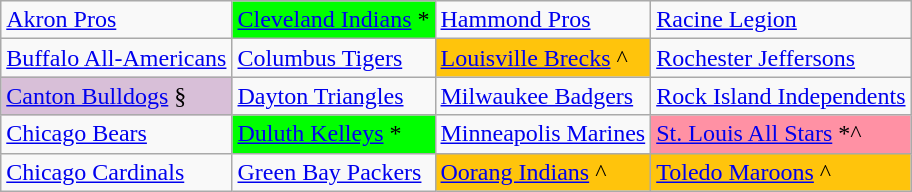<table class="wikitable">
<tr>
<td><a href='#'>Akron Pros</a></td>
<td style="background-color: #00FF00"><a href='#'>Cleveland Indians</a> *</td>
<td><a href='#'>Hammond Pros</a></td>
<td><a href='#'>Racine Legion</a></td>
</tr>
<tr>
<td><a href='#'>Buffalo All-Americans</a></td>
<td><a href='#'>Columbus Tigers</a></td>
<td style="background-color: #FFC40C"><a href='#'>Louisville Brecks</a> ^</td>
<td><a href='#'>Rochester Jeffersons</a></td>
</tr>
<tr>
<td style="background-color: #D8BFD8"><a href='#'>Canton Bulldogs</a> §</td>
<td><a href='#'>Dayton Triangles</a></td>
<td><a href='#'>Milwaukee Badgers</a></td>
<td><a href='#'>Rock Island Independents</a></td>
</tr>
<tr>
<td><a href='#'>Chicago Bears</a></td>
<td style="background-color: #00FF00"><a href='#'>Duluth Kelleys</a> *</td>
<td><a href='#'>Minneapolis Marines</a></td>
<td style="background-color: #FF91A4"><a href='#'>St. Louis All Stars</a> *^</td>
</tr>
<tr>
<td><a href='#'>Chicago Cardinals</a></td>
<td><a href='#'>Green Bay Packers</a></td>
<td style="background-color: #FFC40C"><a href='#'>Oorang Indians</a> ^</td>
<td style="background-color: #FFC40C"><a href='#'>Toledo Maroons</a>  ^</td>
</tr>
</table>
